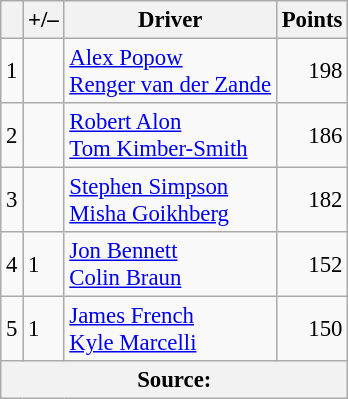<table class="wikitable" style="font-size: 95%;">
<tr>
<th scope="col"></th>
<th scope="col">+/–</th>
<th scope="col">Driver</th>
<th scope="col">Points</th>
</tr>
<tr>
<td align=center>1</td>
<td align="left"></td>
<td> <a href='#'>Alex Popow</a><br> <a href='#'>Renger van der Zande</a></td>
<td align=right>198</td>
</tr>
<tr>
<td align=center>2</td>
<td align="left"></td>
<td> <a href='#'>Robert Alon</a><br> <a href='#'>Tom Kimber-Smith</a></td>
<td align=right>186</td>
</tr>
<tr>
<td align=center>3</td>
<td align="left"></td>
<td> <a href='#'>Stephen Simpson</a><br> <a href='#'>Misha Goikhberg</a></td>
<td align=right>182</td>
</tr>
<tr>
<td align=center>4</td>
<td align="left"> 1</td>
<td> <a href='#'>Jon Bennett</a><br> <a href='#'>Colin Braun</a></td>
<td align=right>152</td>
</tr>
<tr>
<td align=center>5</td>
<td align="left"> 1</td>
<td> <a href='#'>James French</a><br> <a href='#'>Kyle Marcelli</a></td>
<td align=right>150</td>
</tr>
<tr>
<th colspan=5>Source:</th>
</tr>
</table>
